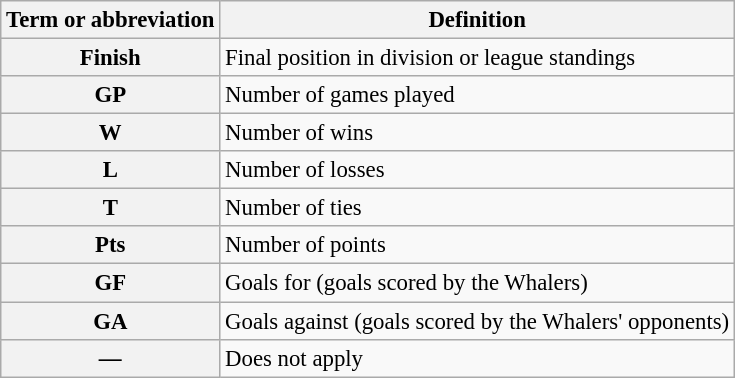<table class="wikitable" style="font-size:95%">
<tr>
<th scope="col">Term or abbreviation</th>
<th scope="col">Definition</th>
</tr>
<tr>
<th scope="row">Finish</th>
<td>Final position in division or league standings</td>
</tr>
<tr>
<th scope="row">GP</th>
<td>Number of games played</td>
</tr>
<tr>
<th scope="row">W</th>
<td>Number of wins</td>
</tr>
<tr>
<th scope="row">L</th>
<td>Number of losses</td>
</tr>
<tr>
<th scope="row">T</th>
<td>Number of ties</td>
</tr>
<tr>
<th scope="row">Pts</th>
<td>Number of points</td>
</tr>
<tr>
<th scope="row">GF</th>
<td>Goals for (goals scored by the Whalers)</td>
</tr>
<tr>
<th scope="row">GA</th>
<td>Goals against (goals scored by the Whalers' opponents)</td>
</tr>
<tr>
<th scope="row">—</th>
<td>Does not apply</td>
</tr>
</table>
